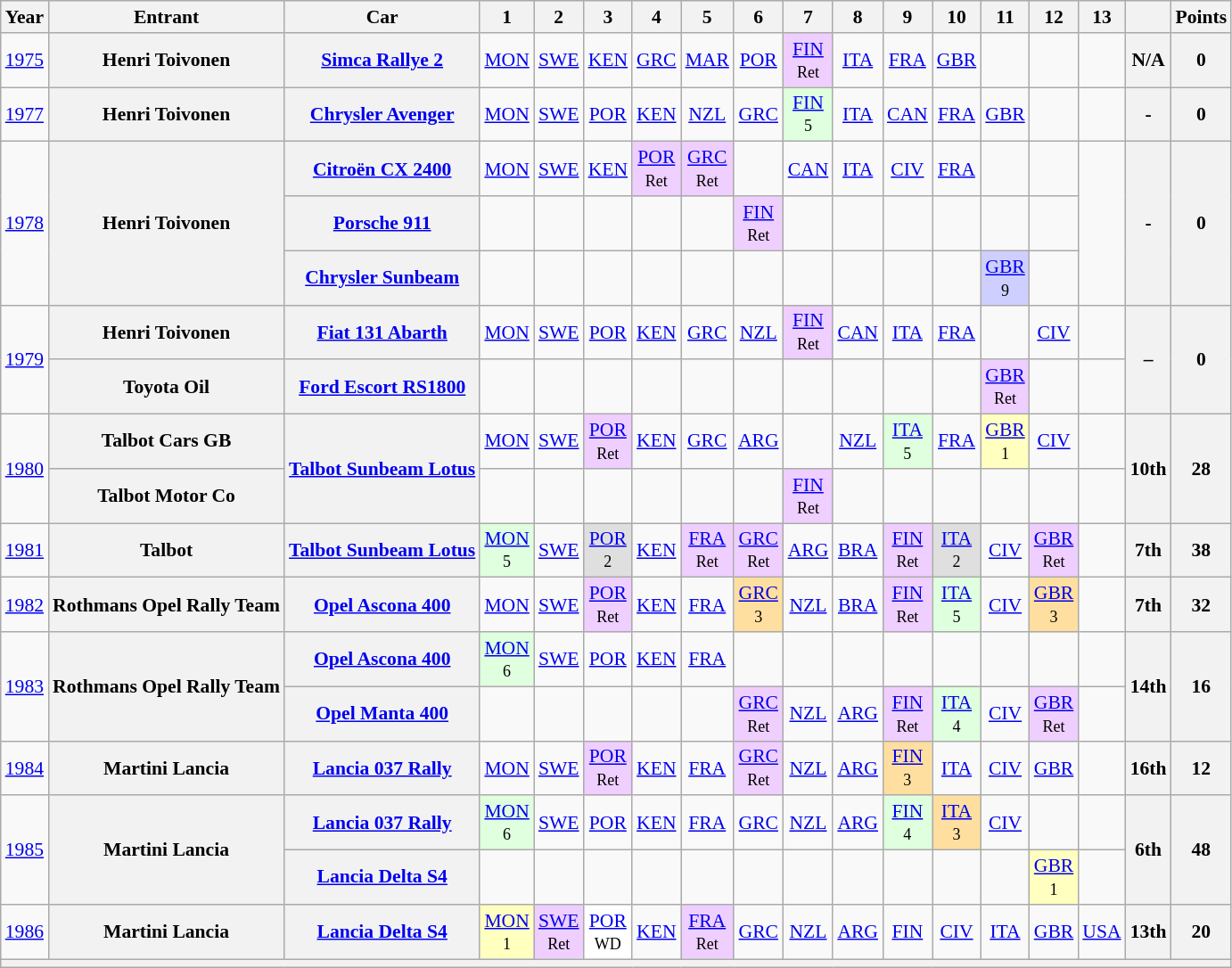<table class="wikitable" style="text-align:center; font-size:90%">
<tr>
<th scope="col">Year</th>
<th scope="col">Entrant</th>
<th scope="col">Car</th>
<th scope="col">1</th>
<th scope="col">2</th>
<th scope="col">3</th>
<th scope="col">4</th>
<th scope="col">5</th>
<th scope="col">6</th>
<th scope="col">7</th>
<th scope="col">8</th>
<th scope="col">9</th>
<th scope="col">10</th>
<th scope="col">11</th>
<th scope="col">12</th>
<th scope="col">13</th>
<th scope="col"></th>
<th scope="col">Points</th>
</tr>
<tr>
<td><a href='#'>1975</a></td>
<th>Henri Toivonen</th>
<th><a href='#'>Simca Rallye 2</a></th>
<td><a href='#'>MON</a></td>
<td><a href='#'>SWE</a></td>
<td><a href='#'>KEN</a></td>
<td><a href='#'>GRC</a></td>
<td><a href='#'>MAR</a></td>
<td><a href='#'>POR</a></td>
<td style="background:#EFCFFF;"><a href='#'>FIN</a><br><small>Ret</small></td>
<td><a href='#'>ITA</a></td>
<td><a href='#'>FRA</a></td>
<td><a href='#'>GBR</a></td>
<td></td>
<td></td>
<td></td>
<th>N/A<br></th>
<th>0</th>
</tr>
<tr>
<td><a href='#'>1977</a></td>
<th>Henri Toivonen</th>
<th><a href='#'>Chrysler Avenger</a></th>
<td><a href='#'>MON</a></td>
<td><a href='#'>SWE</a></td>
<td><a href='#'>POR</a></td>
<td><a href='#'>KEN</a></td>
<td><a href='#'>NZL</a></td>
<td><a href='#'>GRC</a></td>
<td style="background:#DFFFDF;"><a href='#'>FIN</a><br><small>5</small></td>
<td><a href='#'>ITA</a></td>
<td><a href='#'>CAN</a></td>
<td><a href='#'>FRA</a></td>
<td><a href='#'>GBR</a></td>
<td></td>
<td></td>
<th>-<br></th>
<th>0</th>
</tr>
<tr>
<td rowspan="3"><a href='#'>1978</a></td>
<th rowspan="3">Henri Toivonen</th>
<th><a href='#'>Citroën CX 2400</a></th>
<td><a href='#'>MON</a></td>
<td><a href='#'>SWE</a></td>
<td><a href='#'>KEN</a></td>
<td style="background:#EFCFFF;"><a href='#'>POR</a><br><small>Ret</small></td>
<td style="background:#EFCFFF;"><a href='#'>GRC</a><br><small>Ret</small></td>
<td></td>
<td><a href='#'>CAN</a></td>
<td><a href='#'>ITA</a></td>
<td><a href='#'>CIV</a></td>
<td><a href='#'>FRA</a></td>
<td></td>
<td></td>
<td rowspan="3"></td>
<th rowspan="3">-<br></th>
<th rowspan="3">0</th>
</tr>
<tr>
<th><a href='#'>Porsche 911</a></th>
<td></td>
<td></td>
<td></td>
<td></td>
<td></td>
<td style="background:#EFCFFF;"><a href='#'>FIN</a><br><small>Ret</small></td>
<td></td>
<td></td>
<td></td>
<td></td>
<td></td>
</tr>
<tr>
<th><a href='#'>Chrysler Sunbeam</a></th>
<td></td>
<td></td>
<td></td>
<td></td>
<td></td>
<td></td>
<td></td>
<td></td>
<td></td>
<td></td>
<td style="background:#CFCFFF;"><a href='#'>GBR</a><br><small>9</small></td>
<td></td>
</tr>
<tr>
<td rowspan="2"><a href='#'>1979</a></td>
<th>Henri Toivonen</th>
<th><a href='#'>Fiat 131 Abarth</a></th>
<td><a href='#'>MON</a></td>
<td><a href='#'>SWE</a></td>
<td><a href='#'>POR</a></td>
<td><a href='#'>KEN</a></td>
<td><a href='#'>GRC</a></td>
<td><a href='#'>NZL</a></td>
<td style="background:#EFCFFF;"><a href='#'>FIN</a><br><small>Ret</small></td>
<td><a href='#'>CAN</a></td>
<td><a href='#'>ITA</a></td>
<td><a href='#'>FRA</a></td>
<td></td>
<td><a href='#'>CIV</a></td>
<td></td>
<th rowspan="2">–</th>
<th rowspan="2">0</th>
</tr>
<tr>
<th>Toyota Oil</th>
<th><a href='#'>Ford Escort RS1800</a></th>
<td></td>
<td></td>
<td></td>
<td></td>
<td></td>
<td></td>
<td></td>
<td></td>
<td></td>
<td></td>
<td style="background:#EFCFFF;"><a href='#'>GBR</a><br><small>Ret</small></td>
<td></td>
<td></td>
</tr>
<tr>
<td rowspan="2"><a href='#'>1980</a></td>
<th>Talbot Cars GB</th>
<th rowspan="2"><a href='#'>Talbot Sunbeam Lotus</a></th>
<td><a href='#'>MON</a></td>
<td><a href='#'>SWE</a></td>
<td style="background:#EFCFFF;"><a href='#'>POR</a><br><small>Ret</small></td>
<td><a href='#'>KEN</a></td>
<td><a href='#'>GRC</a></td>
<td><a href='#'>ARG</a></td>
<td></td>
<td><a href='#'>NZL</a></td>
<td style="background:#DFFFDF;"><a href='#'>ITA</a><br><small>5</small></td>
<td><a href='#'>FRA</a></td>
<td style="background:#FFFFBF;"><a href='#'>GBR</a><br><small>1</small></td>
<td><a href='#'>CIV</a></td>
<td></td>
<th rowspan="2">10th</th>
<th rowspan="2">28</th>
</tr>
<tr>
<th>Talbot Motor Co</th>
<td></td>
<td></td>
<td></td>
<td></td>
<td></td>
<td></td>
<td style="background:#EFCFFF;"><a href='#'>FIN</a><br><small>Ret</small></td>
<td></td>
<td></td>
<td></td>
<td></td>
<td></td>
<td></td>
</tr>
<tr>
<td><a href='#'>1981</a></td>
<th>Talbot</th>
<th><a href='#'>Talbot Sunbeam Lotus</a></th>
<td style="background:#DFFFDF;"><a href='#'>MON</a><br><small>5</small></td>
<td><a href='#'>SWE</a></td>
<td style="background:#DFDFDF;"><a href='#'>POR</a><br><small>2</small></td>
<td><a href='#'>KEN</a></td>
<td style="background:#EFCFFF;"><a href='#'>FRA</a><br><small>Ret</small></td>
<td style="background:#EFCFFF;"><a href='#'>GRC</a><br><small>Ret</small></td>
<td><a href='#'>ARG</a></td>
<td><a href='#'>BRA</a></td>
<td style="background:#EFCFFF;"><a href='#'>FIN</a><br><small>Ret</small></td>
<td style="background:#DFDFDF;"><a href='#'>ITA</a><br><small>2</small></td>
<td><a href='#'>CIV</a></td>
<td style="background:#EFCFFF;"><a href='#'>GBR</a><br><small>Ret</small></td>
<td></td>
<th>7th</th>
<th>38</th>
</tr>
<tr>
<td><a href='#'>1982</a></td>
<th>Rothmans Opel Rally Team</th>
<th><a href='#'>Opel Ascona 400</a></th>
<td><a href='#'>MON</a></td>
<td><a href='#'>SWE</a></td>
<td style="background:#EFCFFF;"><a href='#'>POR</a><br><small>Ret</small></td>
<td><a href='#'>KEN</a></td>
<td><a href='#'>FRA</a></td>
<td style="background:#FFDF9F;"><a href='#'>GRC</a><br><small>3</small></td>
<td><a href='#'>NZL</a></td>
<td><a href='#'>BRA</a></td>
<td style="background:#EFCFFF;"><a href='#'>FIN</a><br><small>Ret</small></td>
<td style="background:#DFFFDF;"><a href='#'>ITA</a><br><small>5</small></td>
<td><a href='#'>CIV</a></td>
<td style="background:#FFDF9F;"><a href='#'>GBR</a><br><small>3</small></td>
<td></td>
<th>7th</th>
<th>32</th>
</tr>
<tr>
<td rowspan="2"><a href='#'>1983</a></td>
<th rowspan="2">Rothmans Opel Rally Team</th>
<th><a href='#'>Opel Ascona 400</a></th>
<td style="background:#DFFFDF;"><a href='#'>MON</a><br><small>6</small></td>
<td><a href='#'>SWE</a></td>
<td><a href='#'>POR</a></td>
<td><a href='#'>KEN</a></td>
<td><a href='#'>FRA</a></td>
<td></td>
<td></td>
<td></td>
<td></td>
<td></td>
<td></td>
<td></td>
<td></td>
<th rowspan="2">14th</th>
<th rowspan="2">16</th>
</tr>
<tr>
<th><a href='#'>Opel Manta 400</a></th>
<td></td>
<td></td>
<td></td>
<td></td>
<td></td>
<td style="background:#EFCFFF;"><a href='#'>GRC</a><br><small>Ret</small></td>
<td><a href='#'>NZL</a></td>
<td><a href='#'>ARG</a></td>
<td style="background:#EFCFFF;"><a href='#'>FIN</a><br><small>Ret</small></td>
<td style="background:#DFFFDF;"><a href='#'>ITA</a><br><small>4</small></td>
<td><a href='#'>CIV</a></td>
<td style="background:#EFCFFF;"><a href='#'>GBR</a><br><small>Ret</small></td>
<td></td>
</tr>
<tr>
<td><a href='#'>1984</a></td>
<th>Martini Lancia</th>
<th><a href='#'>Lancia 037 Rally</a></th>
<td><a href='#'>MON</a></td>
<td><a href='#'>SWE</a></td>
<td style="background:#EFCFFF;"><a href='#'>POR</a><br><small>Ret</small></td>
<td><a href='#'>KEN</a></td>
<td><a href='#'>FRA</a></td>
<td style="background:#EFCFFF;"><a href='#'>GRC</a><br><small>Ret</small></td>
<td><a href='#'>NZL</a></td>
<td><a href='#'>ARG</a></td>
<td style="background:#FFDF9F;"><a href='#'>FIN</a><br><small>3</small></td>
<td><a href='#'>ITA</a></td>
<td><a href='#'>CIV</a></td>
<td><a href='#'>GBR</a></td>
<td></td>
<th>16th</th>
<th>12</th>
</tr>
<tr>
<td rowspan="2"><a href='#'>1985</a></td>
<th rowspan="2">Martini Lancia</th>
<th><a href='#'>Lancia 037 Rally</a></th>
<td style="background:#DFFFDF;"><a href='#'>MON</a><br><small>6</small></td>
<td><a href='#'>SWE</a></td>
<td><a href='#'>POR</a></td>
<td><a href='#'>KEN</a></td>
<td><a href='#'>FRA</a></td>
<td><a href='#'>GRC</a></td>
<td><a href='#'>NZL</a></td>
<td><a href='#'>ARG</a></td>
<td style="background:#DFFFDF;"><a href='#'>FIN</a><br><small>4</small></td>
<td style="background:#FFDF9F;"><a href='#'>ITA</a><br><small>3</small></td>
<td><a href='#'>CIV</a></td>
<td></td>
<td></td>
<th rowspan="2">6th</th>
<th rowspan="2">48</th>
</tr>
<tr>
<th><a href='#'>Lancia Delta S4</a></th>
<td></td>
<td></td>
<td></td>
<td></td>
<td></td>
<td></td>
<td></td>
<td></td>
<td></td>
<td></td>
<td></td>
<td style="background:#FFFFBF;"><a href='#'>GBR</a><br><small>1</small></td>
<td></td>
</tr>
<tr>
<td><a href='#'>1986</a></td>
<th>Martini Lancia</th>
<th><a href='#'>Lancia Delta S4</a></th>
<td style="background:#FFFFBF;"><a href='#'>MON</a><br><small>1</small></td>
<td style="background:#EFCFFF;"><a href='#'>SWE</a><br><small>Ret</small></td>
<td style="background:#ffffff;"><a href='#'>POR</a><br><small>WD</small></td>
<td><a href='#'>KEN</a></td>
<td style="background:#EFCFFF;"><a href='#'>FRA</a><br><small>Ret</small></td>
<td><a href='#'>GRC</a></td>
<td><a href='#'>NZL</a></td>
<td><a href='#'>ARG</a></td>
<td><a href='#'>FIN</a></td>
<td><a href='#'>CIV</a></td>
<td><a href='#'>ITA</a></td>
<td><a href='#'>GBR</a></td>
<td><a href='#'>USA</a></td>
<th>13th</th>
<th>20</th>
</tr>
<tr>
<th colspan="18"></th>
</tr>
</table>
